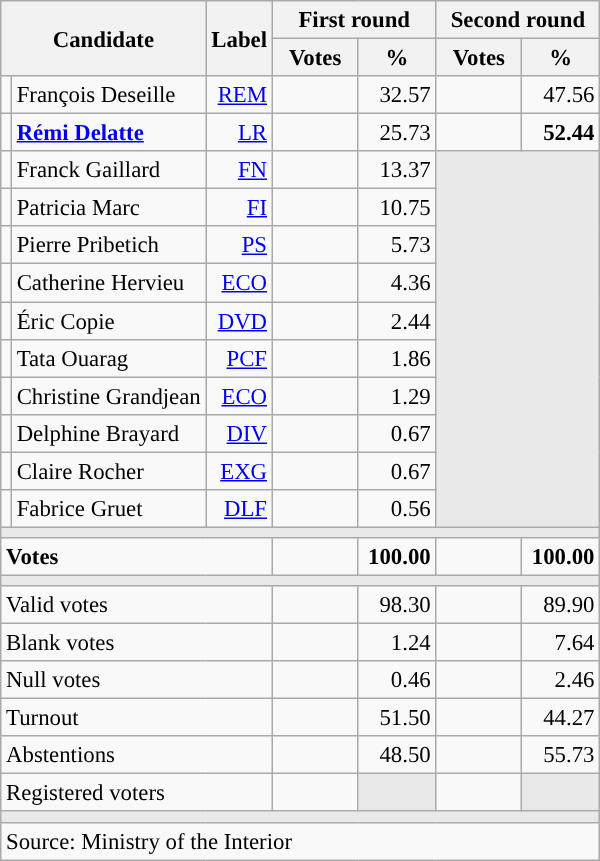<table class="wikitable" style="text-align:right;font-size:95%;">
<tr>
<th rowspan="2" colspan="2">Candidate</th>
<th rowspan="2">Label</th>
<th colspan="2">First round</th>
<th colspan="2">Second round</th>
</tr>
<tr>
<th style="width:50px;">Votes</th>
<th style="width:45px;">%</th>
<th style="width:50px;">Votes</th>
<th style="width:45px;">%</th>
</tr>
<tr>
<td style="color:inherit;background:"></td>
<td style="text-align:left;">François Deseille</td>
<td><a href='#'>REM</a></td>
<td></td>
<td>32.57</td>
<td></td>
<td>47.56</td>
</tr>
<tr>
<td style="color:inherit;background:"></td>
<td style="text-align:left;"><strong><a href='#'>Rémi Delatte</a></strong></td>
<td><a href='#'>LR</a></td>
<td></td>
<td>25.73</td>
<td><strong></strong></td>
<td><strong>52.44</strong></td>
</tr>
<tr>
<td style="color:inherit;background:"></td>
<td style="text-align:left;">Franck Gaillard</td>
<td><a href='#'>FN</a></td>
<td></td>
<td>13.37</td>
<td colspan="2" rowspan="10" style="background:#E9E9E9;"></td>
</tr>
<tr>
<td style="color:inherit;background:"></td>
<td style="text-align:left;">Patricia Marc</td>
<td><a href='#'>FI</a></td>
<td></td>
<td>10.75</td>
</tr>
<tr>
<td style="color:inherit;background:"></td>
<td style="text-align:left;">Pierre Pribetich</td>
<td><a href='#'>PS</a></td>
<td></td>
<td>5.73</td>
</tr>
<tr>
<td style="color:inherit;background:"></td>
<td style="text-align:left;">Catherine Hervieu</td>
<td><a href='#'>ECO</a></td>
<td></td>
<td>4.36</td>
</tr>
<tr>
<td style="color:inherit;background:"></td>
<td style="text-align:left;">Éric Copie</td>
<td><a href='#'>DVD</a></td>
<td></td>
<td>2.44</td>
</tr>
<tr>
<td style="color:inherit;background:"></td>
<td style="text-align:left;">Tata Ouarag</td>
<td><a href='#'>PCF</a></td>
<td></td>
<td>1.86</td>
</tr>
<tr>
<td style="color:inherit;background:"></td>
<td style="text-align:left;">Christine Grandjean</td>
<td><a href='#'>ECO</a></td>
<td></td>
<td>1.29</td>
</tr>
<tr>
<td style="color:inherit;background:"></td>
<td style="text-align:left;">Delphine Brayard</td>
<td><a href='#'>DIV</a></td>
<td></td>
<td>0.67</td>
</tr>
<tr>
<td style="color:inherit;background:"></td>
<td style="text-align:left;">Claire Rocher</td>
<td><a href='#'>EXG</a></td>
<td></td>
<td>0.67</td>
</tr>
<tr>
<td style="color:inherit;background:"></td>
<td style="text-align:left;">Fabrice Gruet</td>
<td><a href='#'>DLF</a></td>
<td></td>
<td>0.56</td>
</tr>
<tr>
<td colspan="7" style="background:#E9E9E9;"></td>
</tr>
<tr style="font-weight:bold;">
<td colspan="3" style="text-align:left;">Votes</td>
<td></td>
<td>100.00</td>
<td></td>
<td>100.00</td>
</tr>
<tr>
<td colspan="7" style="background:#E9E9E9;"></td>
</tr>
<tr>
<td colspan="3" style="text-align:left;">Valid votes</td>
<td></td>
<td>98.30</td>
<td></td>
<td>89.90</td>
</tr>
<tr>
<td colspan="3" style="text-align:left;">Blank votes</td>
<td></td>
<td>1.24</td>
<td></td>
<td>7.64</td>
</tr>
<tr>
<td colspan="3" style="text-align:left;">Null votes</td>
<td></td>
<td>0.46</td>
<td></td>
<td>2.46</td>
</tr>
<tr>
<td colspan="3" style="text-align:left;">Turnout</td>
<td></td>
<td>51.50</td>
<td></td>
<td>44.27</td>
</tr>
<tr>
<td colspan="3" style="text-align:left;">Abstentions</td>
<td></td>
<td>48.50</td>
<td></td>
<td>55.73</td>
</tr>
<tr>
<td colspan="3" style="text-align:left;">Registered voters</td>
<td></td>
<td style="color:inherit;background:#E9E9E9;"></td>
<td></td>
<td style="color:inherit;background:#E9E9E9;"></td>
</tr>
<tr>
<td colspan="7" style="background:#E9E9E9;"></td>
</tr>
<tr>
<td colspan="7" style="text-align:left;">Source: Ministry of the Interior</td>
</tr>
</table>
